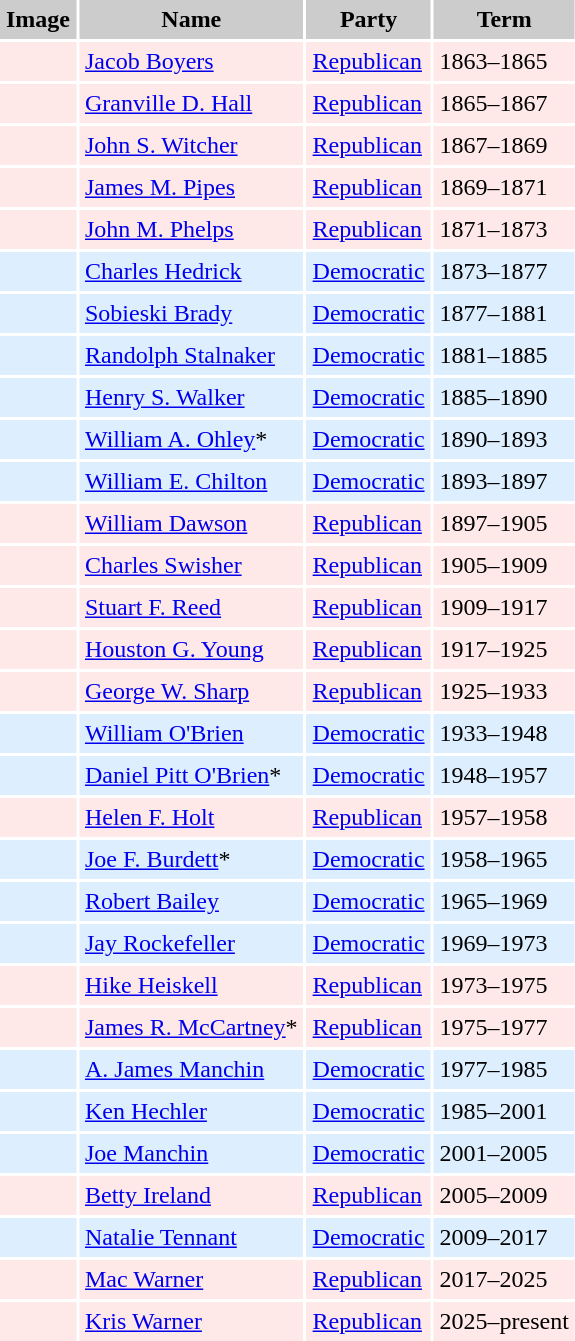<table cellpadding=4 cellspacing=2>
<tr bgcolor=#cccccc>
<th>Image</th>
<th>Name</th>
<th>Party</th>
<th>Term</th>
</tr>
<tr bgcolor=#FFE8E8>
<td></td>
<td><a href='#'>Jacob Boyers</a></td>
<td><a href='#'>Republican</a></td>
<td>1863–1865</td>
</tr>
<tr bgcolor=#FFE8E8>
<td></td>
<td><a href='#'>Granville D. Hall</a></td>
<td><a href='#'>Republican</a></td>
<td>1865–1867</td>
</tr>
<tr bgcolor=#FFE8E8>
<td></td>
<td><a href='#'>John S. Witcher</a></td>
<td><a href='#'>Republican</a></td>
<td>1867–1869</td>
</tr>
<tr bgcolor=#FFE8E8>
<td></td>
<td><a href='#'>James M. Pipes</a></td>
<td><a href='#'>Republican</a></td>
<td>1869–1871</td>
</tr>
<tr bgcolor=#FFE8E8>
<td></td>
<td><a href='#'>John M. Phelps</a></td>
<td><a href='#'>Republican</a></td>
<td>1871–1873</td>
</tr>
<tr bgcolor=#DDEEFF>
<td></td>
<td><a href='#'>Charles Hedrick</a></td>
<td><a href='#'>Democratic</a></td>
<td>1873–1877</td>
</tr>
<tr bgcolor=#DDEEFF>
<td></td>
<td><a href='#'>Sobieski Brady</a></td>
<td><a href='#'>Democratic</a></td>
<td>1877–1881</td>
</tr>
<tr bgcolor=#DDEEFF>
<td></td>
<td><a href='#'>Randolph Stalnaker</a></td>
<td><a href='#'>Democratic</a></td>
<td>1881–1885</td>
</tr>
<tr bgcolor=#DDEEFF>
<td></td>
<td><a href='#'>Henry S. Walker</a></td>
<td><a href='#'>Democratic</a></td>
<td>1885–1890</td>
</tr>
<tr bgcolor=#DDEEFF>
<td></td>
<td><a href='#'>William A. Ohley</a>*</td>
<td><a href='#'>Democratic</a></td>
<td>1890–1893</td>
</tr>
<tr bgcolor=#DDEEFF>
<td></td>
<td><a href='#'>William E. Chilton</a></td>
<td><a href='#'>Democratic</a></td>
<td>1893–1897</td>
</tr>
<tr bgcolor=#FFE8E8>
<td></td>
<td><a href='#'>William Dawson</a></td>
<td><a href='#'>Republican</a></td>
<td>1897–1905</td>
</tr>
<tr bgcolor=#FFE8E8>
<td></td>
<td><a href='#'>Charles Swisher</a></td>
<td><a href='#'>Republican</a></td>
<td>1905–1909</td>
</tr>
<tr bgcolor=#FFE8E8>
<td></td>
<td><a href='#'>Stuart F. Reed</a></td>
<td><a href='#'>Republican</a></td>
<td>1909–1917</td>
</tr>
<tr bgcolor=#FFE8E8>
<td></td>
<td><a href='#'>Houston G. Young</a></td>
<td><a href='#'>Republican</a></td>
<td>1917–1925</td>
</tr>
<tr bgcolor=#FFE8E8>
<td></td>
<td><a href='#'>George W. Sharp</a></td>
<td><a href='#'>Republican</a></td>
<td>1925–1933</td>
</tr>
<tr bgcolor=#DDEEFF>
<td></td>
<td><a href='#'>William O'Brien</a></td>
<td><a href='#'>Democratic</a></td>
<td>1933–1948</td>
</tr>
<tr bgcolor=#DDEEFF>
<td></td>
<td><a href='#'>Daniel Pitt O'Brien</a>*</td>
<td><a href='#'>Democratic</a></td>
<td>1948–1957</td>
</tr>
<tr bgcolor=#FFE8E8>
<td></td>
<td><a href='#'>Helen F. Holt</a></td>
<td><a href='#'>Republican</a></td>
<td>1957–1958</td>
</tr>
<tr bgcolor=#DDEEFF>
<td></td>
<td><a href='#'>Joe F. Burdett</a>*</td>
<td><a href='#'>Democratic</a></td>
<td>1958–1965</td>
</tr>
<tr bgcolor=#DDEEFF>
<td></td>
<td><a href='#'>Robert Bailey</a></td>
<td><a href='#'>Democratic</a></td>
<td>1965–1969</td>
</tr>
<tr bgcolor=#DDEEFF>
<td></td>
<td><a href='#'>Jay Rockefeller</a></td>
<td><a href='#'>Democratic</a></td>
<td>1969–1973</td>
</tr>
<tr bgcolor=#FFE8E8>
<td></td>
<td><a href='#'>Hike Heiskell</a></td>
<td><a href='#'>Republican</a></td>
<td>1973–1975</td>
</tr>
<tr bgcolor=#FFE8E8>
<td></td>
<td><a href='#'>James R. McCartney</a>*</td>
<td><a href='#'>Republican</a></td>
<td>1975–1977</td>
</tr>
<tr bgcolor=#DDEEFF>
<td></td>
<td><a href='#'>A. James Manchin</a></td>
<td><a href='#'>Democratic</a></td>
<td>1977–1985</td>
</tr>
<tr bgcolor=#DDEEFF>
<td></td>
<td><a href='#'>Ken Hechler</a></td>
<td><a href='#'>Democratic</a></td>
<td>1985–2001</td>
</tr>
<tr bgcolor=#DDEEFF>
<td></td>
<td><a href='#'>Joe Manchin</a></td>
<td><a href='#'>Democratic</a></td>
<td>2001–2005</td>
</tr>
<tr bgcolor=#FFE8E8>
<td></td>
<td><a href='#'>Betty Ireland</a></td>
<td><a href='#'>Republican</a></td>
<td>2005–2009</td>
</tr>
<tr bgcolor=#DDEEFF>
<td></td>
<td><a href='#'>Natalie Tennant</a></td>
<td><a href='#'>Democratic</a></td>
<td>2009–2017</td>
</tr>
<tr bgcolor=#FFE8E8>
<td></td>
<td><a href='#'>Mac Warner</a></td>
<td><a href='#'>Republican</a></td>
<td>2017–2025</td>
</tr>
<tr bgcolor=#FFE8E8>
<td></td>
<td><a href='#'>Kris Warner</a></td>
<td><a href='#'>Republican</a></td>
<td>2025–present</td>
</tr>
</table>
